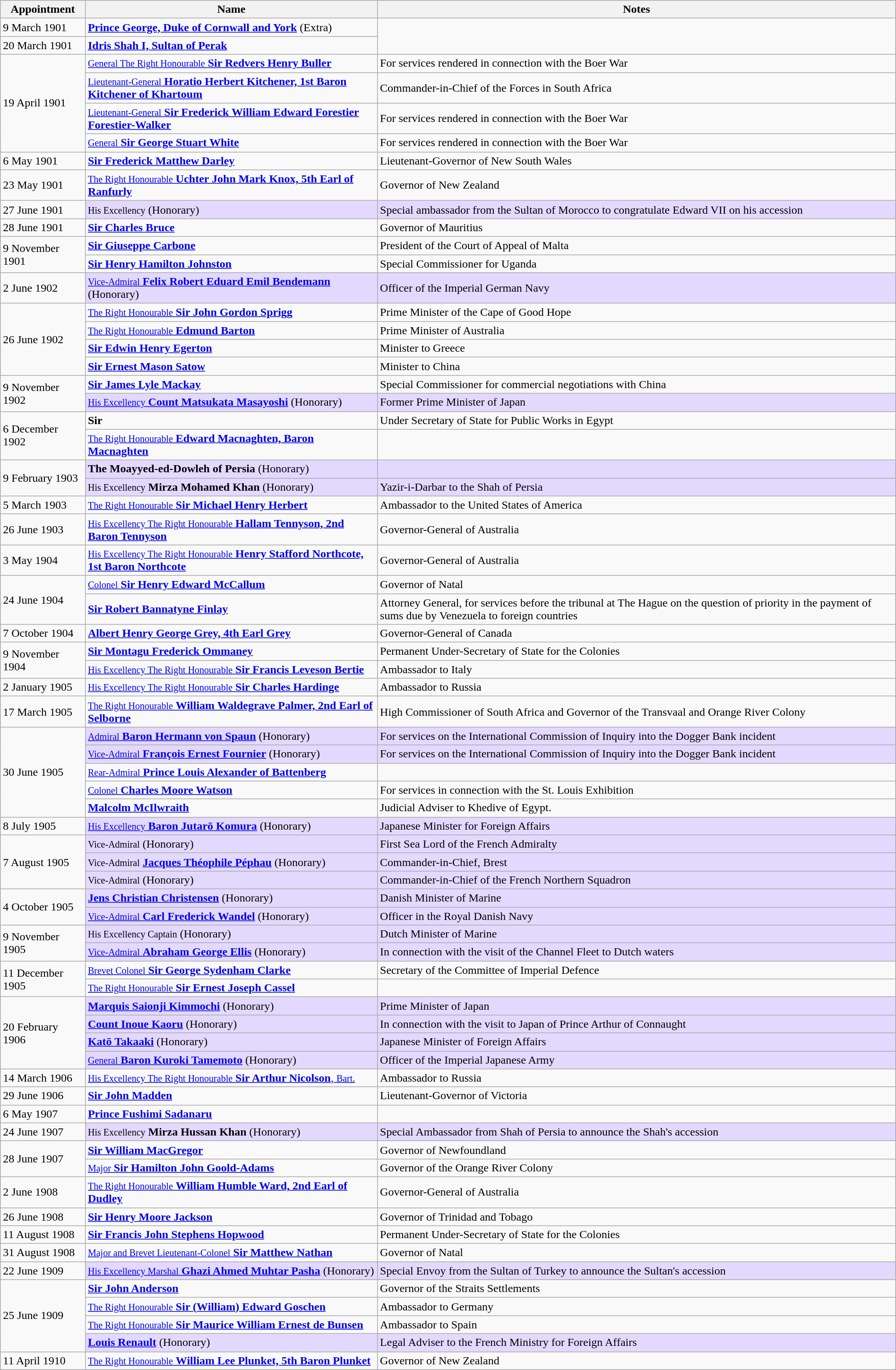<table class="wikitable" style="margin: 1em auto 1em auto">
<tr>
<th>Appointment</th>
<th>Name</th>
<th>Notes</th>
</tr>
<tr>
<td>9 March 1901</td>
<td><strong><a href='#'>Prince George, Duke of Cornwall and York</a></strong> (Extra)</td>
</tr>
<tr>
<td>20 March 1901</td>
<td><strong><a href='#'>Idris Shah I, Sultan of Perak</a></strong></td>
</tr>
<tr>
<td rowspan="4">19 April 1901</td>
<td><a href='#'><small>General The Right Honourable</small> <strong>Sir Redvers Henry Buller</strong></a></td>
<td>For services rendered in connection with the Boer War</td>
</tr>
<tr>
<td><a href='#'><small>Lieutenant-General</small> <strong>Horatio Herbert Kitchener, 1st Baron Kitchener of Khartoum</strong></a></td>
<td>Commander-in-Chief of the Forces in South Africa</td>
</tr>
<tr>
<td><a href='#'><small>Lieutenant-General</small> <strong>Sir Frederick William Edward Forestier Forestier-Walker</strong></a></td>
<td>For services rendered in connection with the Boer War</td>
</tr>
<tr>
<td><a href='#'><small>General</small> <strong>Sir George Stuart White</strong></a></td>
<td>For services rendered in connection with the Boer War</td>
</tr>
<tr>
<td>6 May 1901</td>
<td><strong><a href='#'>Sir Frederick Matthew Darley</a></strong></td>
<td>Lieutenant-Governor of New South Wales</td>
</tr>
<tr>
<td>23 May 1901</td>
<td><a href='#'><small> The Right Honourable</small> <strong>Uchter John Mark Knox, 5th Earl of Ranfurly</strong></a></td>
<td>Governor of New Zealand</td>
</tr>
<tr>
<td>27 June 1901</td>
<td style="background:#e3d9ff;"><small>His Excellency</small> <strong></strong> (Honorary)</td>
<td style="background:#e3d9ff;">Special ambassador from the Sultan of Morocco to congratulate Edward VII on his accession</td>
</tr>
<tr>
<td>28 June 1901</td>
<td><strong><a href='#'>Sir Charles Bruce</a></strong></td>
<td>Governor of Mauritius</td>
</tr>
<tr>
<td rowspan="2">9 November 1901</td>
<td><strong><a href='#'>Sir Giuseppe Carbone</a></strong></td>
<td>President of the Court of Appeal of Malta</td>
</tr>
<tr>
<td><strong><a href='#'>Sir Henry Hamilton Johnston</a></strong></td>
<td>Special Commissioner for Uganda</td>
</tr>
<tr>
<td>2 June 1902</td>
<td style="background:#e3d9ff;"><a href='#'><small>Vice-Admiral</small> <strong>Felix Robert Eduard Emil Bendemann</strong></a> (Honorary)</td>
<td style="background:#e3d9ff;">Officer of the Imperial German Navy</td>
</tr>
<tr>
<td rowspan="4">26 June 1902</td>
<td><a href='#'><small>The Right Honourable</small> <strong>Sir John Gordon Sprigg</strong></a></td>
<td>Prime Minister of the Cape of Good Hope</td>
</tr>
<tr>
<td><a href='#'><small>The Right Honourable</small> <strong>Edmund Barton</strong></a></td>
<td>Prime Minister of Australia</td>
</tr>
<tr>
<td><strong><a href='#'>Sir Edwin Henry Egerton</a></strong></td>
<td>Minister to Greece</td>
</tr>
<tr>
<td><strong><a href='#'>Sir Ernest Mason Satow</a></strong></td>
<td>Minister to China</td>
</tr>
<tr>
<td rowspan="2">9 November 1902</td>
<td><strong><a href='#'>Sir James Lyle Mackay</a></strong></td>
<td>Special Commissioner for commercial negotiations with China</td>
</tr>
<tr>
<td style="background:#e3d9ff;"><a href='#'><small>His Excellency</small> <strong>Count Matsukata Masayoshi</strong></a> (Honorary)</td>
<td style="background:#e3d9ff;">Former Prime Minister of Japan</td>
</tr>
<tr>
<td rowspan="2">6 December 1902</td>
<td><strong>Sir </strong></td>
<td>Under Secretary of State for Public Works in Egypt</td>
</tr>
<tr>
<td><a href='#'><small>The Right Honourable</small> <strong>Edward Macnaghten, Baron Macnaghten</strong></a></td>
</tr>
<tr>
<td rowspan="2">9 February 1903</td>
<td style="background:#e3d9ff;"><strong>The Moayyed-ed-Dowleh of Persia</strong> (Honorary)</td>
<td style="background:#e3d9ff;"></td>
</tr>
<tr>
<td style="background:#e3d9ff;"><small>His Excellency</small> <strong>Mirza Mohamed Khan</strong> (Honorary)</td>
<td style="background:#e3d9ff;">Yazir-i-Darbar to the Shah of Persia</td>
</tr>
<tr>
<td>5 March 1903</td>
<td><a href='#'><small>The Right Honourable</small> <strong>Sir Michael Henry Herbert</strong></a></td>
<td>Ambassador to the United States of America</td>
</tr>
<tr>
<td>26 June 1903</td>
<td><a href='#'><small>His Excellency The Right Honourable</small> <strong>Hallam Tennyson, 2nd Baron Tennyson</strong></a></td>
<td>Governor-General of Australia</td>
</tr>
<tr>
<td>3 May 1904</td>
<td><a href='#'><small>His Excellency The Right Honourable</small> <strong>Henry Stafford Northcote, 1st Baron Northcote</strong></a></td>
<td>Governor-General of Australia</td>
</tr>
<tr>
<td rowspan="2">24 June 1904</td>
<td><a href='#'><small>Colonel</small> <strong>Sir Henry Edward McCallum</strong></a></td>
<td>Governor of Natal</td>
</tr>
<tr>
<td><strong><a href='#'>Sir Robert Bannatyne Finlay</a></strong></td>
<td>Attorney General, for services before the tribunal at The Hague on the question of priority in the payment of sums due by Venezuela to foreign countries</td>
</tr>
<tr>
<td>7 October 1904</td>
<td><strong><a href='#'>Albert Henry George Grey, 4th Earl Grey</a></strong></td>
<td>Governor-General of Canada</td>
</tr>
<tr>
<td rowspan="2">9 November 1904</td>
<td><strong><a href='#'>Sir Montagu Frederick Ommaney</a></strong></td>
<td>Permanent Under-Secretary of State for the Colonies</td>
</tr>
<tr>
<td><a href='#'><small>His Excellency The Right Honourable</small> <strong>Sir Francis Leveson Bertie</strong></a></td>
<td>Ambassador to Italy</td>
</tr>
<tr>
<td>2 January 1905</td>
<td><a href='#'><small>His Excellency The Right Honourable</small> <strong>Sir Charles Hardinge</strong></a></td>
<td>Ambassador to Russia</td>
</tr>
<tr>
<td>17 March 1905</td>
<td><a href='#'><small>The Right Honourable</small> <strong>William Waldegrave Palmer, 2nd Earl of Selborne</strong></a></td>
<td>High Commissioner of South Africa and Governor of the Transvaal and Orange River Colony</td>
</tr>
<tr>
<td rowspan="5">30 June 1905</td>
<td style="background:#e3d9ff;"><a href='#'><small>Admiral</small> <strong>Baron Hermann von Spaun</strong></a> (Honorary)</td>
<td style="background:#e3d9ff;">For services on the International Commission of Inquiry into the Dogger Bank incident</td>
</tr>
<tr>
<td style="background:#e3d9ff;"><a href='#'><small>Vice-Admiral</small> <strong>François Ernest Fournier</strong></a> (Honorary)</td>
<td style="background:#e3d9ff;">For services on the International Commission of Inquiry into the Dogger Bank incident</td>
</tr>
<tr>
<td><a href='#'><small>Rear-Admiral</small> <strong>Prince Louis Alexander of Battenberg</strong></a></td>
<td></td>
</tr>
<tr>
<td><a href='#'><small>Colonel</small> <strong>Charles Moore Watson</strong></a></td>
<td>For services in connection with the St. Louis Exhibition</td>
</tr>
<tr>
<td><strong><a href='#'>Malcolm McIlwraith</a></strong></td>
<td>Judicial Adviser to Khedive of Egypt.</td>
</tr>
<tr>
<td>8 July 1905</td>
<td style="background:#e3d9ff;"><a href='#'><small>His Excellency</small> <strong>Baron Jutarō Komura</strong></a> (Honorary)</td>
<td style="background:#e3d9ff;">Japanese Minister for Foreign Affairs</td>
</tr>
<tr>
<td rowspan="3">7 August 1905</td>
<td style="background:#e3d9ff;"><small>Vice-Admiral</small> <strong></strong> (Honorary)</td>
<td style="background:#e3d9ff;">First Sea Lord of the French Admiralty</td>
</tr>
<tr>
<td style="background:#e3d9ff;"><small>Vice-Admiral</small> <strong><a href='#'>Jacques Théophile Péphau</a></strong> (Honorary)</td>
<td style="background:#e3d9ff;">Commander-in-Chief, Brest</td>
</tr>
<tr>
<td style="background:#e3d9ff;"><small>Vice-Admiral</small> <strong></strong> (Honorary)</td>
<td style="background:#e3d9ff;">Commander-in-Chief of the French Northern Squadron</td>
</tr>
<tr>
<td rowspan="2">4 October 1905</td>
<td style="background:#e3d9ff;"><strong><a href='#'>Jens Christian Christensen</a></strong> (Honorary)</td>
<td style="background:#e3d9ff;">Danish Minister of Marine</td>
</tr>
<tr>
<td style="background:#e3d9ff;"><a href='#'><small>Vice-Admiral</small> <strong>Carl Frederick Wandel</strong></a> (Honorary)</td>
<td style="background:#e3d9ff;">Officer in the Royal Danish Navy</td>
</tr>
<tr>
<td rowspan="2">9 November 1905</td>
<td style="background:#e3d9ff;"><small>His Excellency Captain</small> <strong></strong> (Honorary)</td>
<td style="background:#e3d9ff;">Dutch Minister of Marine</td>
</tr>
<tr>
<td style="background:#e3d9ff;"><a href='#'><small>Vice-Admiral</small> <strong>Abraham George Ellis</strong></a> (Honorary)</td>
<td style="background:#e3d9ff;">In connection with the visit of the Channel Fleet to Dutch waters</td>
</tr>
<tr>
<td rowspan="2">11 December 1905</td>
<td><a href='#'><small>Brevet Colonel</small> <strong>Sir George Sydenham Clarke</strong></a></td>
<td>Secretary of the Committee of Imperial Defence</td>
</tr>
<tr>
<td><a href='#'><small>The Right Honourable</small> <strong>Sir Ernest Joseph Cassel</strong></a></td>
</tr>
<tr>
<td rowspan="4">20 February 1906</td>
<td style="background:#e3d9ff;"><strong><a href='#'>Marquis Saionji Kimmochi</a></strong> (Honorary)</td>
<td style="background:#e3d9ff;">Prime Minister of Japan</td>
</tr>
<tr>
<td style="background:#e3d9ff;"><strong><a href='#'>Count Inoue Kaoru</a></strong> (Honorary)</td>
<td style="background:#e3d9ff;">In connection with the visit to Japan of Prince Arthur of Connaught</td>
</tr>
<tr>
<td style="background:#e3d9ff;"><strong><a href='#'>Katō Takaaki</a></strong> (Honorary)</td>
<td style="background:#e3d9ff;">Japanese Minister of Foreign Affairs</td>
</tr>
<tr>
<td style="background:#e3d9ff;"><a href='#'><small>General</small> <strong>Baron Kuroki Tamemoto</strong></a> (Honorary)</td>
<td style="background:#e3d9ff;">Officer of the Imperial Japanese Army</td>
</tr>
<tr>
<td>14 March 1906</td>
<td><a href='#'><small>His Excellency The Right Honourable</small> <strong>Sir Arthur Nicolson</strong>, <small>Bart.</small></a></td>
<td>Ambassador to Russia</td>
</tr>
<tr>
<td>29 June 1906</td>
<td><strong><a href='#'>Sir John Madden</a></strong></td>
<td>Lieutenant-Governor of Victoria</td>
</tr>
<tr>
<td>6 May 1907</td>
<td><strong><a href='#'>Prince Fushimi Sadanaru</a></strong></td>
<td></td>
</tr>
<tr>
<td>24 June 1907</td>
<td style="background:#e3d9ff;"><small>His Excellency</small> <strong>Mirza Hussan Khan</strong> (Honorary)</td>
<td style="background:#e3d9ff;">Special Ambassador from Shah of Persia to announce the Shah's accession</td>
</tr>
<tr>
<td rowspan="2">28 June 1907</td>
<td><strong><a href='#'>Sir William MacGregor</a></strong></td>
<td>Governor of Newfoundland</td>
</tr>
<tr>
<td><a href='#'><small>Major</small> <strong>Sir Hamilton John Goold-Adams</strong></a></td>
<td>Governor of the Orange River Colony</td>
</tr>
<tr>
<td>2 June 1908</td>
<td><a href='#'><small>The Right Honourable</small> <strong>William Humble Ward, 2nd Earl of Dudley</strong></a></td>
<td>Governor-General of Australia</td>
</tr>
<tr>
<td>26 June 1908</td>
<td><strong><a href='#'>Sir Henry Moore Jackson</a></strong></td>
<td>Governor of Trinidad and Tobago</td>
</tr>
<tr>
<td>11 August 1908</td>
<td><strong><a href='#'>Sir Francis John Stephens Hopwood</a></strong></td>
<td>Permanent Under-Secretary of State for the Colonies</td>
</tr>
<tr>
<td>31 August 1908</td>
<td><a href='#'><small>Major and Brevet Lieutenant-Colonel</small> <strong>Sir Matthew Nathan</strong></a></td>
<td>Governor of Natal</td>
</tr>
<tr>
<td>22 June 1909</td>
<td style="background:#e3d9ff;"><a href='#'><small>His Excellency Marshal</small> <strong>Ghazi Ahmed Muhtar Pasha</strong></a> (Honorary)</td>
<td style="background:#e3d9ff;">Special Envoy from the Sultan of Turkey to announce the Sultan's accession</td>
</tr>
<tr>
<td rowspan="4">25 June 1909</td>
<td><strong><a href='#'>Sir John Anderson</a></strong></td>
<td>Governor of the Straits Settlements</td>
</tr>
<tr>
<td><a href='#'><small>The Right Honourable</small> <strong>Sir (William) Edward Goschen</strong></a></td>
<td>Ambassador to Germany</td>
</tr>
<tr>
<td><a href='#'><small>The Right Honourable</small> <strong>Sir Maurice William Ernest de Bunsen</strong></a></td>
<td>Ambassador to Spain</td>
</tr>
<tr>
<td style="background:#e3d9ff;"><strong><a href='#'>Louis Renault</a></strong> (Honorary)</td>
<td style="background:#e3d9ff;">Legal Adviser to the French Ministry for Foreign Affairs</td>
</tr>
<tr>
<td>11 April 1910</td>
<td><a href='#'><small>The Right Honourable</small> <strong>William Lee Plunket, 5th Baron Plunket</strong></a></td>
<td>Governor of New Zealand</td>
</tr>
</table>
